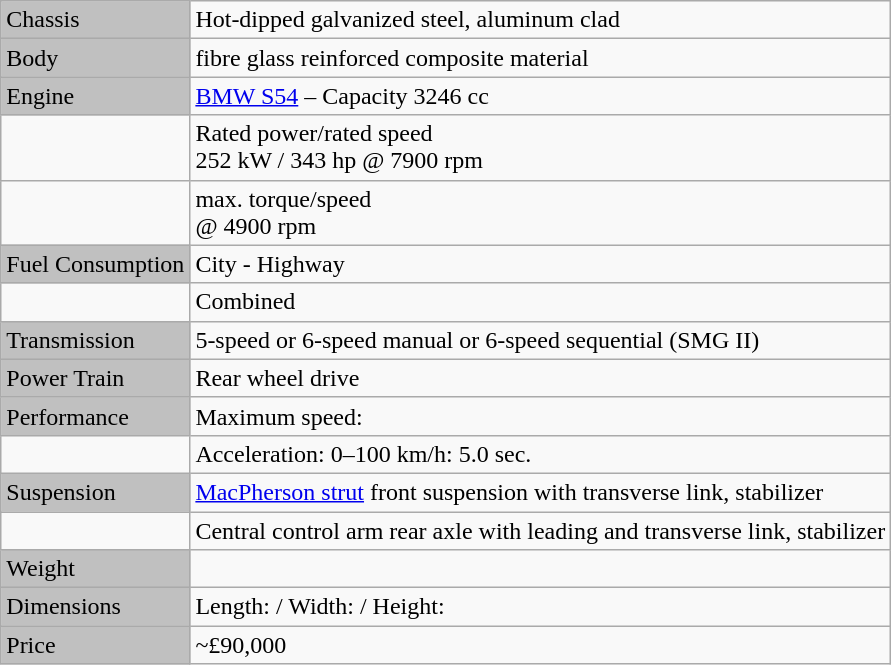<table class="wikitable">
<tr>
<td style="background:silver">Chassis</td>
<td>Hot-dipped galvanized steel, aluminum clad</td>
</tr>
<tr>
<td style="background:silver">Body</td>
<td>fibre glass reinforced composite material</td>
</tr>
<tr>
<td style="background:silver">Engine</td>
<td><a href='#'>BMW S54</a> – Capacity 3246 cc</td>
</tr>
<tr>
<td></td>
<td>Rated power/rated speed<br>252 kW / 343 hp @ 7900 rpm</td>
</tr>
<tr>
<td></td>
<td>max. torque/speed<br> @ 4900 rpm</td>
</tr>
<tr>
<td style="background:silver">Fuel Consumption</td>
<td>City  - Highway </td>
</tr>
<tr>
<td></td>
<td>Combined </td>
</tr>
<tr>
<td style="background:silver">Transmission</td>
<td>5-speed or 6-speed manual or 6-speed sequential (SMG II)</td>
</tr>
<tr>
<td style="background:silver">Power Train</td>
<td>Rear wheel drive</td>
</tr>
<tr>
<td style="background:silver">Performance</td>
<td>Maximum speed: </td>
</tr>
<tr>
<td></td>
<td>Acceleration: 0–100 km/h: 5.0 sec.</td>
</tr>
<tr>
<td style="background:silver">Suspension</td>
<td><a href='#'>MacPherson strut</a> front suspension with transverse link, stabilizer</td>
</tr>
<tr>
<td></td>
<td>Central control arm rear axle with leading and transverse link, stabilizer</td>
</tr>
<tr>
<td style="background:silver">Weight</td>
<td></td>
</tr>
<tr>
<td style="background:silver">Dimensions</td>
<td>Length:  / Width:  / Height: </td>
</tr>
<tr>
<td style="background:silver">Price</td>
<td>~£90,000</td>
</tr>
</table>
